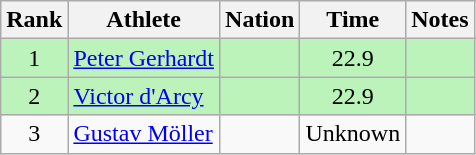<table class="wikitable sortable" style="text-align:center">
<tr>
<th>Rank</th>
<th>Athlete</th>
<th>Nation</th>
<th>Time</th>
<th>Notes</th>
</tr>
<tr bgcolor=bbf3bb>
<td>1</td>
<td align=left><a href='#'>Peter Gerhardt</a></td>
<td align=left></td>
<td>22.9</td>
<td></td>
</tr>
<tr bgcolor=bbf3bb>
<td>2</td>
<td align=left><a href='#'>Victor d'Arcy</a></td>
<td align=left></td>
<td>22.9</td>
<td></td>
</tr>
<tr>
<td>3</td>
<td align=left><a href='#'>Gustav Möller</a></td>
<td align=left></td>
<td data-sort-value=30.0>Unknown</td>
<td></td>
</tr>
</table>
